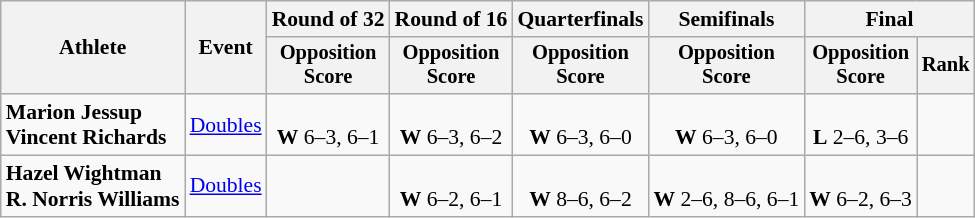<table class=wikitable style="font-size:90%">
<tr>
<th rowspan=2>Athlete</th>
<th rowspan=2>Event</th>
<th>Round of 32</th>
<th>Round of 16</th>
<th>Quarterfinals</th>
<th>Semifinals</th>
<th colspan=2>Final</th>
</tr>
<tr style="font-size:95%">
<th>Opposition<br>Score</th>
<th>Opposition<br>Score</th>
<th>Opposition<br>Score</th>
<th>Opposition<br>Score</th>
<th>Opposition<br>Score</th>
<th>Rank</th>
</tr>
<tr align=center>
<td align=left><strong>Marion Jessup <br> Vincent Richards</strong></td>
<td align=left><a href='#'>Doubles</a></td>
<td> <br> <strong>W</strong> 6–3, 6–1</td>
<td> <br> <strong>W</strong> 6–3, 6–2</td>
<td> <br> <strong>W</strong> 6–3, 6–0</td>
<td> <br> <strong>W</strong> 6–3, 6–0</td>
<td> <br> <strong>L</strong> 2–6, 3–6</td>
<td></td>
</tr>
<tr align=center>
<td align=left><strong>Hazel Wightman <br> R. Norris Williams</strong></td>
<td align=left><a href='#'>Doubles</a></td>
<td></td>
<td> <br> <strong>W</strong> 6–2, 6–1</td>
<td> <br> <strong>W</strong> 8–6, 6–2</td>
<td> <br> <strong>W</strong> 2–6, 8–6, 6–1</td>
<td> <br> <strong>W</strong> 6–2, 6–3</td>
<td></td>
</tr>
</table>
